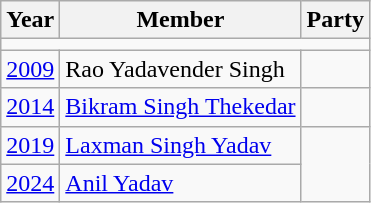<table class="wikitable">
<tr>
<th>Year</th>
<th>Member</th>
<th colspan="2">Party</th>
</tr>
<tr>
<td colspan=4></td>
</tr>
<tr>
<td><a href='#'>2009</a></td>
<td>Rao Yadavender Singh</td>
<td></td>
</tr>
<tr>
<td><a href='#'>2014</a></td>
<td><a href='#'>Bikram Singh Thekedar</a></td>
<td></td>
</tr>
<tr>
<td><a href='#'>2019</a></td>
<td><a href='#'>Laxman Singh Yadav</a></td>
</tr>
<tr>
<td><a href='#'>2024</a></td>
<td><a href='#'>Anil Yadav</a></td>
</tr>
</table>
